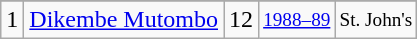<table class="wikitable">
<tr>
</tr>
<tr>
<td>1</td>
<td><a href='#'>Dikembe Mutombo</a></td>
<td>12</td>
<td style="font-size:80%;"><a href='#'>1988–89</a></td>
<td style="font-size:80%;">St. John's</td>
</tr>
</table>
